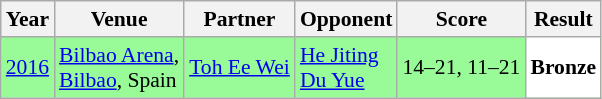<table class="sortable wikitable" style="font-size: 90%;">
<tr>
<th>Year</th>
<th>Venue</th>
<th>Partner</th>
<th>Opponent</th>
<th>Score</th>
<th>Result</th>
</tr>
<tr style="background:#98FB98">
<td align="center"><a href='#'>2016</a></td>
<td align="left"><a href='#'>Bilbao Arena</a>,<br><a href='#'>Bilbao</a>, Spain</td>
<td align="left"> <a href='#'>Toh Ee Wei</a></td>
<td align="left"> <a href='#'>He Jiting</a><br> <a href='#'>Du Yue</a></td>
<td align="left">14–21, 11–21</td>
<td style="text-align:left; background:white"> <strong>Bronze</strong></td>
</tr>
</table>
